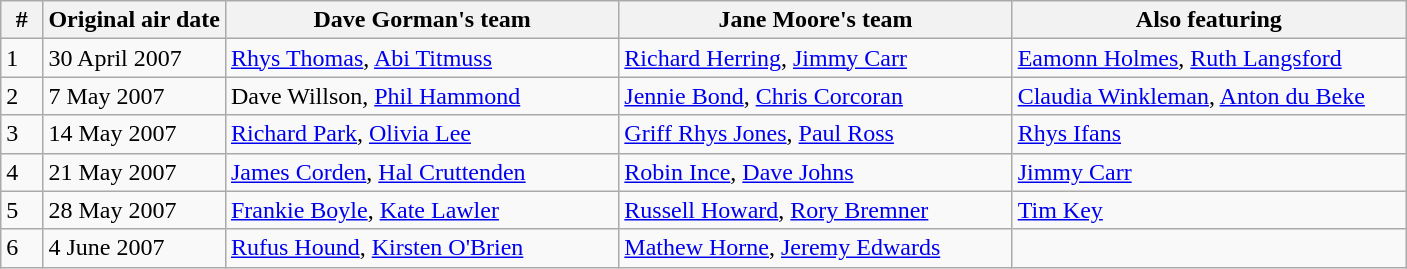<table class="wikitable">
<tr>
<th width="3%">#</th>
<th width="13%">Original air date</th>
<th width="28%">Dave Gorman's team</th>
<th width="28%">Jane Moore's team</th>
<th width="28%">Also featuring</th>
</tr>
<tr>
<td>1</td>
<td>30 April 2007</td>
<td><a href='#'>Rhys Thomas</a>, <a href='#'>Abi Titmuss</a></td>
<td><a href='#'>Richard Herring</a>, <a href='#'>Jimmy Carr</a></td>
<td><a href='#'>Eamonn Holmes</a>, <a href='#'>Ruth Langsford</a></td>
</tr>
<tr>
<td>2</td>
<td>7 May 2007</td>
<td>Dave Willson, <a href='#'>Phil Hammond</a></td>
<td><a href='#'>Jennie Bond</a>, <a href='#'>Chris Corcoran</a></td>
<td><a href='#'>Claudia Winkleman</a>, <a href='#'>Anton du Beke</a></td>
</tr>
<tr>
<td>3</td>
<td>14 May 2007</td>
<td><a href='#'>Richard Park</a>, <a href='#'>Olivia Lee</a></td>
<td><a href='#'>Griff Rhys Jones</a>, <a href='#'>Paul Ross</a></td>
<td><a href='#'>Rhys Ifans</a></td>
</tr>
<tr>
<td>4</td>
<td>21 May 2007</td>
<td><a href='#'>James Corden</a>, <a href='#'>Hal Cruttenden</a></td>
<td><a href='#'>Robin Ince</a>, <a href='#'>Dave Johns</a></td>
<td><a href='#'>Jimmy Carr</a></td>
</tr>
<tr>
<td>5</td>
<td>28 May 2007</td>
<td><a href='#'>Frankie Boyle</a>, <a href='#'>Kate Lawler</a></td>
<td><a href='#'>Russell Howard</a>, <a href='#'>Rory Bremner</a></td>
<td><a href='#'>Tim Key</a></td>
</tr>
<tr>
<td>6</td>
<td>4 June 2007</td>
<td><a href='#'>Rufus Hound</a>, <a href='#'>Kirsten O'Brien</a></td>
<td><a href='#'>Mathew Horne</a>, <a href='#'>Jeremy Edwards</a></td>
<td></td>
</tr>
</table>
